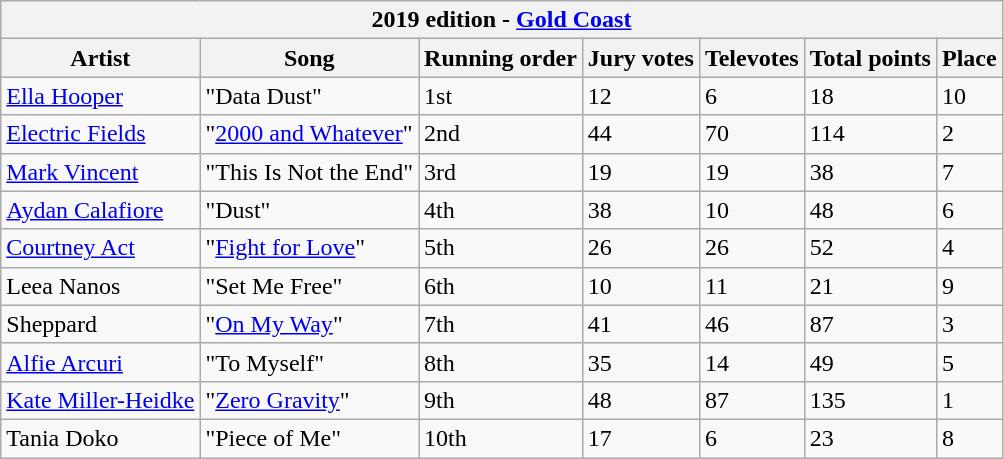<table class="wikitable sortable">
<tr>
<th colspan="7">2019 edition - <a href='#'>Gold Coast</a></th>
</tr>
<tr bgcolor="#efefef">
<th>Artist</th>
<th>Song</th>
<th>Running order</th>
<th>Jury votes</th>
<th>Televotes</th>
<th>Total points</th>
<th>Place</th>
</tr>
<tr>
<td><a href='#'>Ella Hooper</a></td>
<td>"Data Dust"</td>
<td>1st</td>
<td>12</td>
<td>6</td>
<td>18</td>
<td>10</td>
</tr>
<tr>
<td><a href='#'>Electric Fields</a></td>
<td>"<a href='#'>2000 and Whatever</a>"</td>
<td>2nd</td>
<td>44</td>
<td>70</td>
<td>114</td>
<td>2</td>
</tr>
<tr>
<td><a href='#'>Mark Vincent</a></td>
<td>"This Is Not the End"</td>
<td>3rd</td>
<td>19</td>
<td>19</td>
<td>38</td>
<td>7</td>
</tr>
<tr>
<td><a href='#'>Aydan Calafiore</a></td>
<td>"Dust"</td>
<td>4th</td>
<td>38</td>
<td>10</td>
<td>48</td>
<td>6</td>
</tr>
<tr>
<td><a href='#'>Courtney Act</a></td>
<td>"<a href='#'>Fight for Love</a>"</td>
<td>5th</td>
<td>26</td>
<td>26</td>
<td>52</td>
<td>4</td>
</tr>
<tr>
<td>Leea Nanos</td>
<td>"Set Me Free"</td>
<td>6th</td>
<td>10</td>
<td>11</td>
<td>21</td>
<td>9</td>
</tr>
<tr>
<td>Sheppard</td>
<td>"<a href='#'>On My Way</a>"</td>
<td>7th</td>
<td>41</td>
<td>46</td>
<td>87</td>
<td>3</td>
</tr>
<tr>
<td><a href='#'>Alfie Arcuri</a></td>
<td>"To Myself"</td>
<td>8th</td>
<td>35</td>
<td>14</td>
<td>49</td>
<td>5</td>
</tr>
<tr>
<td><a href='#'>Kate Miller-Heidke</a></td>
<td>"<a href='#'>Zero Gravity</a>"</td>
<td>9th</td>
<td>48</td>
<td>87</td>
<td>135</td>
<td>1</td>
</tr>
<tr>
<td>Tania Doko</td>
<td>"Piece of Me"</td>
<td>10th</td>
<td>17</td>
<td>6</td>
<td>23</td>
<td>8</td>
</tr>
</table>
